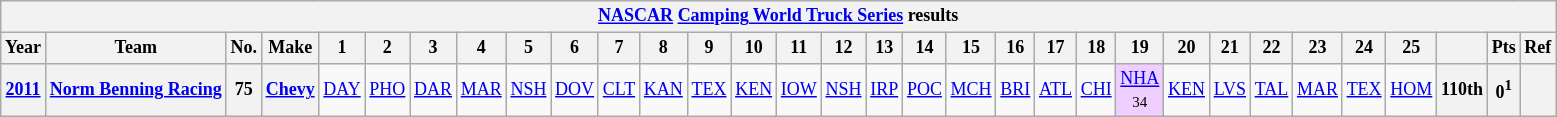<table class="wikitable" style="text-align:center; font-size:75%">
<tr>
<th colspan=45><a href='#'>NASCAR</a> <a href='#'>Camping World Truck Series</a> results</th>
</tr>
<tr>
<th>Year</th>
<th>Team</th>
<th>No.</th>
<th>Make</th>
<th>1</th>
<th>2</th>
<th>3</th>
<th>4</th>
<th>5</th>
<th>6</th>
<th>7</th>
<th>8</th>
<th>9</th>
<th>10</th>
<th>11</th>
<th>12</th>
<th>13</th>
<th>14</th>
<th>15</th>
<th>16</th>
<th>17</th>
<th>18</th>
<th>19</th>
<th>20</th>
<th>21</th>
<th>22</th>
<th>23</th>
<th>24</th>
<th>25</th>
<th></th>
<th>Pts</th>
<th>Ref</th>
</tr>
<tr>
<th><a href='#'>2011</a></th>
<th><a href='#'>Norm Benning Racing</a></th>
<th>75</th>
<th><a href='#'>Chevy</a></th>
<td><a href='#'>DAY</a></td>
<td><a href='#'>PHO</a></td>
<td><a href='#'>DAR</a></td>
<td><a href='#'>MAR</a></td>
<td><a href='#'>NSH</a></td>
<td><a href='#'>DOV</a></td>
<td><a href='#'>CLT</a></td>
<td><a href='#'>KAN</a></td>
<td><a href='#'>TEX</a></td>
<td><a href='#'>KEN</a></td>
<td><a href='#'>IOW</a></td>
<td><a href='#'>NSH</a></td>
<td><a href='#'>IRP</a></td>
<td><a href='#'>POC</a></td>
<td><a href='#'>MCH</a></td>
<td><a href='#'>BRI</a></td>
<td><a href='#'>ATL</a></td>
<td><a href='#'>CHI</a></td>
<td style="background:#EFCFFF;"><a href='#'>NHA</a><br><small>34</small></td>
<td><a href='#'>KEN</a></td>
<td><a href='#'>LVS</a></td>
<td><a href='#'>TAL</a></td>
<td><a href='#'>MAR</a></td>
<td><a href='#'>TEX</a></td>
<td><a href='#'>HOM</a></td>
<th>110th</th>
<th>0<sup>1</sup></th>
<th></th>
</tr>
</table>
